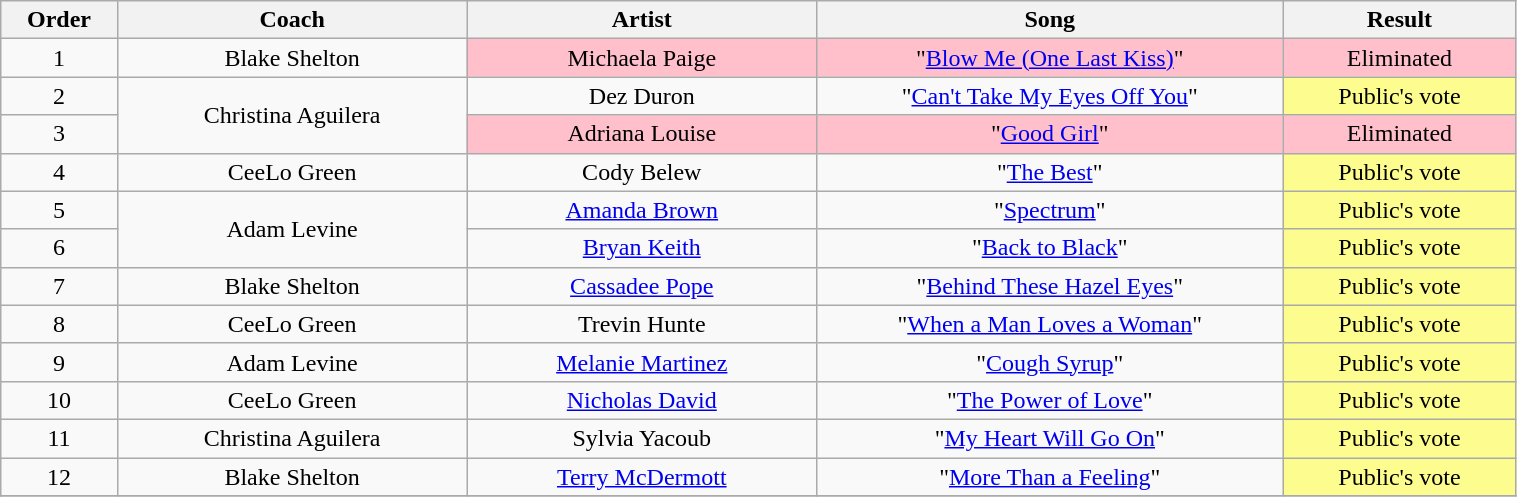<table class="wikitable" style="text-align:center; width:80%;">
<tr>
<th scope="col" width="05%">Order</th>
<th scope="col" width="15%">Coach</th>
<th scope="col" width="15%">Artist</th>
<th scope="col" width="20%">Song</th>
<th scope="col" width="10%">Result</th>
</tr>
<tr>
<td scope="row">1</td>
<td>Blake Shelton</td>
<td style="background:pink;">Michaela Paige</td>
<td style="background:pink;">"<a href='#'>Blow Me (One Last Kiss)</a>"</td>
<td style="background:pink;">Eliminated</td>
</tr>
<tr>
<td scope="row">2</td>
<td rowspan="2">Christina Aguilera</td>
<td>Dez Duron</td>
<td>"<a href='#'>Can't Take My Eyes Off You</a>"</td>
<td style="background:#fdfc8f;">Public's vote</td>
</tr>
<tr>
<td scope="row">3</td>
<td style="background:pink;">Adriana Louise</td>
<td style="background:pink;">"<a href='#'>Good Girl</a>"</td>
<td style="background:pink;">Eliminated</td>
</tr>
<tr>
<td scope="row">4</td>
<td>CeeLo Green</td>
<td>Cody Belew</td>
<td>"<a href='#'>The Best</a>"</td>
<td style="background:#fdfc8f;">Public's vote</td>
</tr>
<tr>
<td scope="row">5</td>
<td rowspan="2">Adam Levine</td>
<td><a href='#'>Amanda Brown</a></td>
<td>"<a href='#'>Spectrum</a>"</td>
<td style="background:#fdfc8f;">Public's vote</td>
</tr>
<tr>
<td scope="row">6</td>
<td><a href='#'>Bryan Keith</a></td>
<td>"<a href='#'>Back to Black</a>"</td>
<td style="background:#fdfc8f;">Public's vote</td>
</tr>
<tr>
<td scope="row">7</td>
<td>Blake Shelton</td>
<td><a href='#'>Cassadee Pope</a></td>
<td>"<a href='#'>Behind These Hazel Eyes</a>"</td>
<td style="background:#fdfc8f;">Public's vote</td>
</tr>
<tr>
<td scope="row">8</td>
<td>CeeLo Green</td>
<td>Trevin Hunte</td>
<td>"<a href='#'>When a Man Loves a Woman</a>"</td>
<td style="background:#fdfc8f;">Public's vote</td>
</tr>
<tr>
<td scope="row">9</td>
<td>Adam Levine</td>
<td><a href='#'>Melanie Martinez</a></td>
<td>"<a href='#'>Cough Syrup</a>"</td>
<td style="background:#fdfc8f;">Public's vote</td>
</tr>
<tr>
<td scope="row">10</td>
<td>CeeLo Green</td>
<td><a href='#'>Nicholas David</a></td>
<td>"<a href='#'>The Power of Love</a>"</td>
<td style="background:#fdfc8f;">Public's vote</td>
</tr>
<tr>
<td scope="row">11</td>
<td>Christina Aguilera</td>
<td>Sylvia Yacoub</td>
<td>"<a href='#'>My Heart Will Go On</a>"</td>
<td style="background:#fdfc8f;">Public's vote</td>
</tr>
<tr>
<td scope="row">12</td>
<td>Blake Shelton</td>
<td><a href='#'>Terry McDermott</a></td>
<td>"<a href='#'>More Than a Feeling</a>"</td>
<td style="background:#fdfc8f;">Public's vote</td>
</tr>
<tr>
</tr>
</table>
